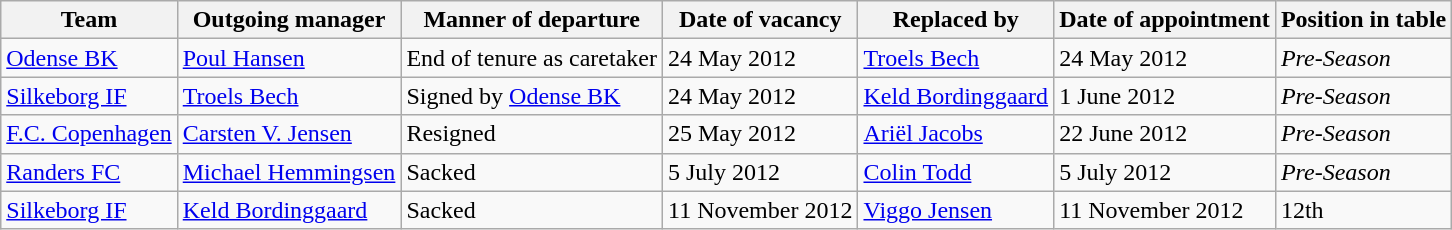<table class="wikitable">
<tr>
<th>Team</th>
<th>Outgoing manager</th>
<th>Manner of departure</th>
<th>Date of vacancy</th>
<th>Replaced by</th>
<th>Date of appointment</th>
<th>Position in table</th>
</tr>
<tr>
<td><a href='#'>Odense BK</a></td>
<td> <a href='#'>Poul Hansen</a></td>
<td>End of tenure as caretaker</td>
<td>24 May 2012</td>
<td> <a href='#'>Troels Bech</a></td>
<td>24 May 2012</td>
<td><em>Pre-Season</em></td>
</tr>
<tr>
<td><a href='#'>Silkeborg IF</a></td>
<td> <a href='#'>Troels Bech</a></td>
<td>Signed by <a href='#'>Odense BK</a></td>
<td>24 May 2012</td>
<td> <a href='#'>Keld Bordinggaard</a></td>
<td>1 June 2012</td>
<td><em>Pre-Season</em></td>
</tr>
<tr>
<td><a href='#'>F.C. Copenhagen</a></td>
<td> <a href='#'>Carsten V. Jensen</a></td>
<td>Resigned</td>
<td>25 May 2012</td>
<td> <a href='#'>Ariël Jacobs</a></td>
<td>22 June 2012</td>
<td><em>Pre-Season</em></td>
</tr>
<tr>
<td><a href='#'>Randers FC</a></td>
<td> <a href='#'>Michael Hemmingsen</a></td>
<td>Sacked</td>
<td>5 July 2012</td>
<td> <a href='#'>Colin Todd</a></td>
<td>5 July 2012</td>
<td><em>Pre-Season</em></td>
</tr>
<tr>
<td><a href='#'>Silkeborg IF</a></td>
<td> <a href='#'>Keld Bordinggaard</a></td>
<td>Sacked</td>
<td>11 November 2012</td>
<td> <a href='#'>Viggo Jensen</a></td>
<td>11 November 2012</td>
<td>12th</td>
</tr>
</table>
